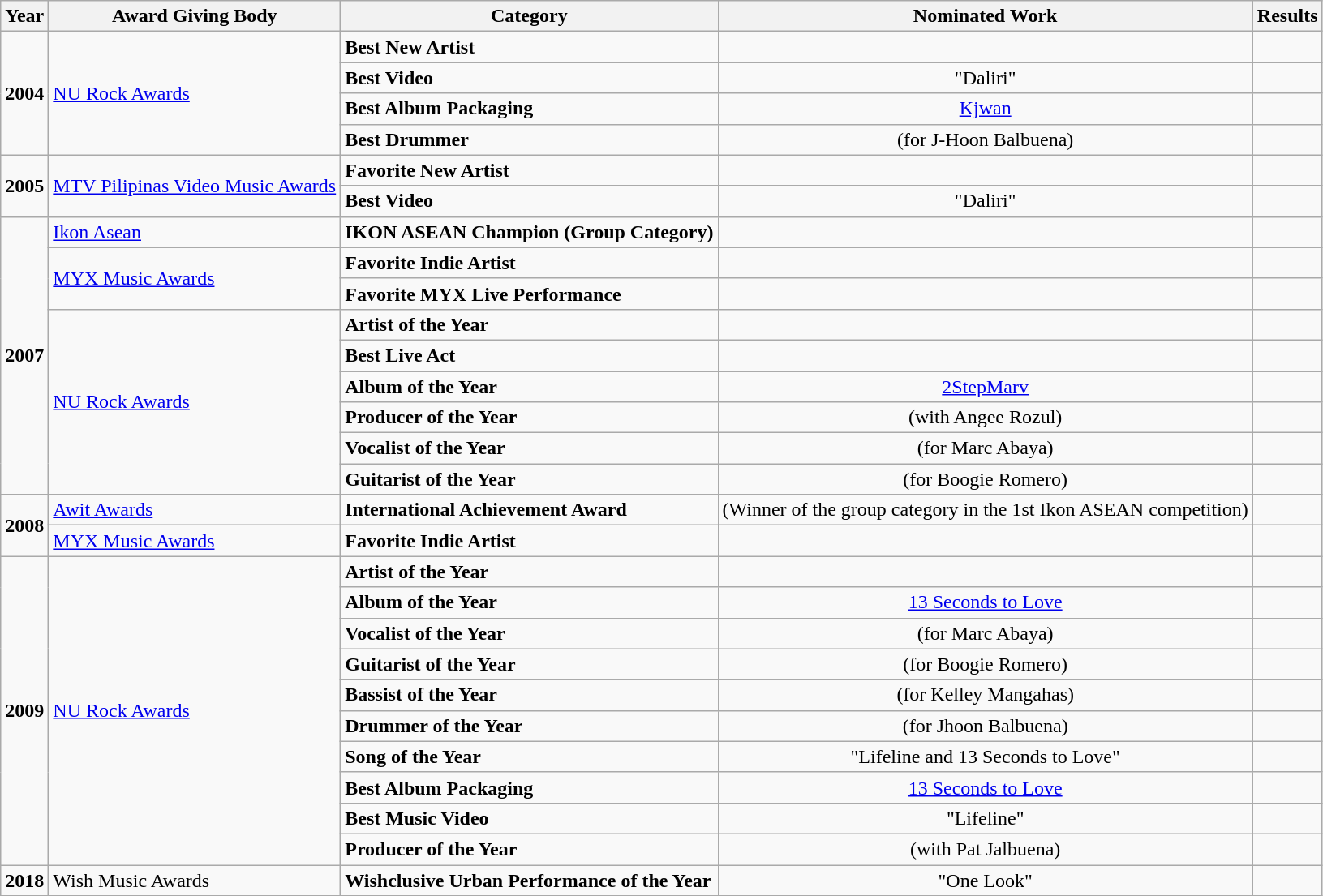<table class="wikitable">
<tr>
<th>Year</th>
<th>Award Giving Body</th>
<th>Category</th>
<th>Nominated Work</th>
<th>Results</th>
</tr>
<tr>
<td rowspan=4><strong>2004</strong></td>
<td rowspan=4><a href='#'>NU Rock Awards</a></td>
<td><strong>Best New Artist</strong></td>
<td></td>
<td></td>
</tr>
<tr>
<td><strong>Best Video</strong></td>
<td align=center>"Daliri"</td>
<td></td>
</tr>
<tr>
<td><strong>Best Album Packaging</strong></td>
<td align=center><a href='#'>Kjwan</a></td>
<td></td>
</tr>
<tr>
<td><strong>Best Drummer</strong></td>
<td align=center>(for J-Hoon Balbuena)</td>
<td></td>
</tr>
<tr>
<td rowspan=2><strong>2005</strong></td>
<td rowspan=2><a href='#'>MTV Pilipinas Video Music Awards</a></td>
<td><strong>Favorite New Artist</strong></td>
<td></td>
<td></td>
</tr>
<tr>
<td><strong>Best Video</strong></td>
<td align=center>"Daliri"</td>
<td></td>
</tr>
<tr>
<td rowspan=9><strong>2007</strong></td>
<td><a href='#'>Ikon Asean</a></td>
<td><strong>IKON ASEAN Champion (Group Category)</strong></td>
<td></td>
<td></td>
</tr>
<tr>
<td rowspan=2><a href='#'>MYX Music Awards</a></td>
<td><strong>Favorite Indie Artist</strong></td>
<td></td>
<td></td>
</tr>
<tr>
<td><strong>Favorite MYX Live Performance</strong></td>
<td></td>
<td></td>
</tr>
<tr>
<td rowspan=6><a href='#'>NU Rock Awards</a></td>
<td><strong>Artist of the Year</strong></td>
<td></td>
<td></td>
</tr>
<tr>
<td><strong>Best Live Act</strong></td>
<td></td>
<td></td>
</tr>
<tr>
<td><strong>Album of the Year</strong></td>
<td align=center><a href='#'>2StepMarv</a></td>
<td></td>
</tr>
<tr>
<td><strong>Producer of the Year</strong></td>
<td align=center>(with Angee Rozul)</td>
<td></td>
</tr>
<tr>
<td><strong>Vocalist of the Year</strong></td>
<td align=center>(for Marc Abaya)</td>
<td></td>
</tr>
<tr>
<td><strong>Guitarist of the Year</strong></td>
<td align=center>(for Boogie Romero)</td>
<td></td>
</tr>
<tr>
<td rowspan=2><strong>2008</strong></td>
<td><a href='#'>Awit Awards</a></td>
<td><strong>International Achievement Award</strong></td>
<td align=center>(Winner of the group category in the 1st Ikon ASEAN competition)</td>
<td></td>
</tr>
<tr>
<td><a href='#'>MYX Music Awards</a></td>
<td><strong>Favorite Indie Artist</strong></td>
<td></td>
<td></td>
</tr>
<tr>
<td rowspan=10><strong>2009</strong></td>
<td rowspan=10><a href='#'>NU Rock Awards</a></td>
<td><strong>Artist of the Year</strong></td>
<td></td>
<td></td>
</tr>
<tr>
<td><strong>Album of the Year</strong></td>
<td align=center><a href='#'>13 Seconds to Love</a></td>
<td></td>
</tr>
<tr>
<td><strong>Vocalist of the Year</strong></td>
<td align=center>(for Marc Abaya)</td>
<td></td>
</tr>
<tr>
<td><strong>Guitarist of the Year</strong></td>
<td align=center>(for Boogie Romero)</td>
<td></td>
</tr>
<tr>
<td><strong>Bassist of the Year</strong></td>
<td align=center>(for Kelley Mangahas)</td>
<td></td>
</tr>
<tr>
<td><strong>Drummer of the Year</strong></td>
<td align=center>(for Jhoon Balbuena)</td>
<td></td>
</tr>
<tr>
<td><strong>Song of the Year</strong></td>
<td align=center>"Lifeline and 13 Seconds to Love"</td>
<td></td>
</tr>
<tr>
<td><strong>Best Album Packaging</strong></td>
<td align=center><a href='#'>13 Seconds to Love</a></td>
<td></td>
</tr>
<tr>
<td><strong>Best Music Video</strong></td>
<td align=center>"Lifeline"</td>
<td></td>
</tr>
<tr>
<td><strong>Producer of the Year</strong></td>
<td align=center>(with Pat Jalbuena)</td>
<td></td>
</tr>
<tr>
<td><strong>2018</strong></td>
<td>Wish Music Awards</td>
<td><strong>Wishclusive Urban Performance of the Year</strong></td>
<td align=center>"One Look"</td>
<td></td>
</tr>
</table>
